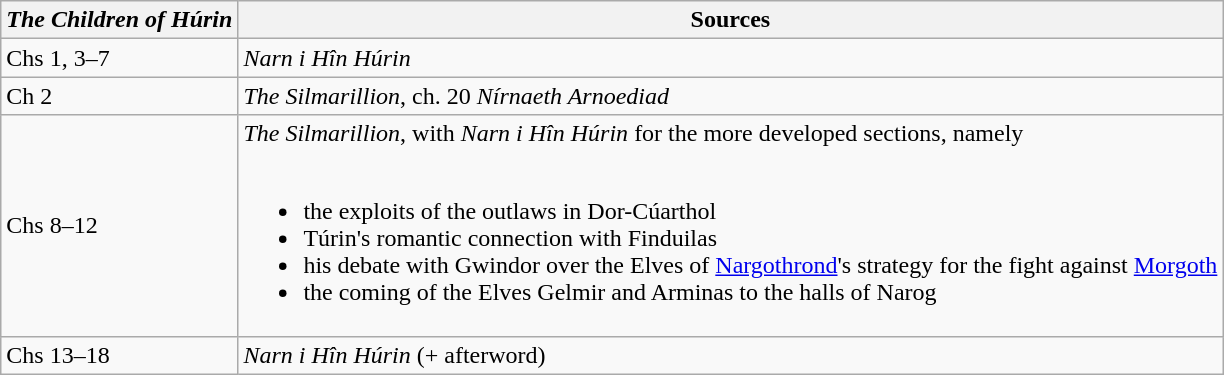<table class="wikitable">
<tr>
<th><em>The Children of Húrin</em></th>
<th>Sources</th>
</tr>
<tr>
<td>Chs 1, 3–7</td>
<td><em>Narn i Hîn Húrin</em></td>
</tr>
<tr>
<td>Ch 2</td>
<td><em>The Silmarillion</em>, ch. 20 <em>Nírnaeth Arnoediad</em></td>
</tr>
<tr>
<td>Chs 8–12</td>
<td><em>The Silmarillion</em>, with <em>Narn i Hîn Húrin</em> for the more developed sections, namely<br><br><ul><li>the exploits of the outlaws in Dor-Cúarthol</li><li>Túrin's romantic connection with Finduilas</li><li>his debate with Gwindor over the Elves of <a href='#'>Nargothrond</a>'s strategy for the fight against <a href='#'>Morgoth</a></li><li>the coming of the Elves Gelmir and Arminas to the halls of Narog</li></ul></td>
</tr>
<tr>
<td>Chs 13–18</td>
<td><em>Narn i Hîn Húrin</em> (+ afterword)</td>
</tr>
</table>
